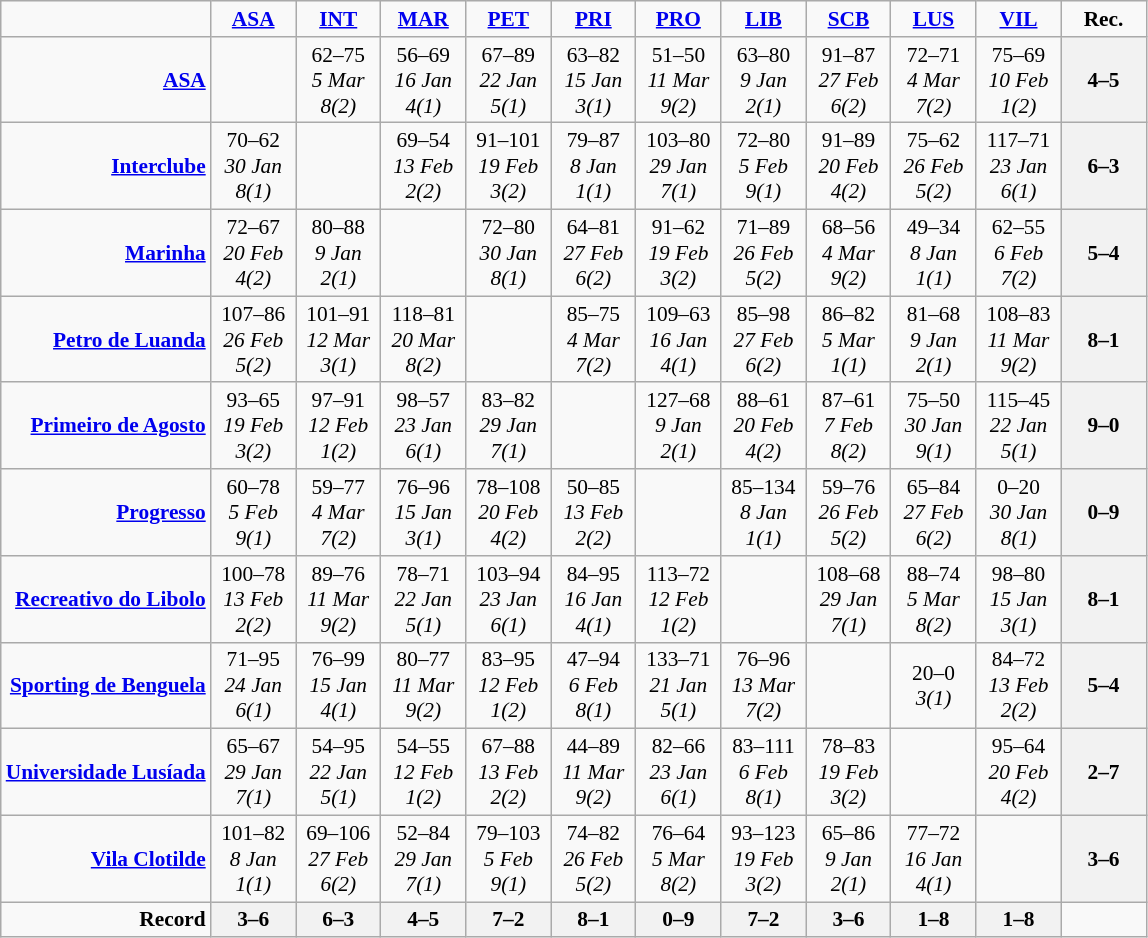<table style="font-size: 89%; text-align: center" class="wikitable">
<tr>
<td></td>
<td width=50><strong><a href='#'>ASA</a></strong></td>
<td width=50><strong><a href='#'>INT</a></strong></td>
<td width=50><strong><a href='#'>MAR</a></strong></td>
<td width=50><strong><a href='#'>PET</a></strong></td>
<td width=50><strong><a href='#'>PRI</a></strong></td>
<td width=50><strong><a href='#'>PRO</a></strong></td>
<td width=50><strong><a href='#'>LIB</a></strong></td>
<td width=50><strong><a href='#'>SCB</a></strong></td>
<td width=50><strong><a href='#'>LUS</a></strong></td>
<td width=50><strong><a href='#'>VIL</a></strong></td>
<td width=50><strong>Rec.</strong></td>
</tr>
<tr>
<td align=right><strong><a href='#'>ASA</a></strong></td>
<td></td>
<td>62–75<br><em>5 Mar <span>8(2)</span></em></td>
<td>56–69<br><em>16 Jan <span>4(1)</span></em></td>
<td>67–89<br><em>22 Jan <span>5(1)</span></em></td>
<td>63–82<br><em>15 Jan <span>3(1)</span></em></td>
<td>51–50<br><em>11 Mar <span>9(2)</span></em></td>
<td>63–80<br><em>9 Jan <span>2(1)</span></em></td>
<td>91–87<br><em>27 Feb <span>6(2)</span></em></td>
<td>72–71<br><em>4 Mar <span>7(2)</span></em></td>
<td>75–69<br><em>10 Feb <span>1(2)</span></em></td>
<th>4–5</th>
</tr>
<tr>
<td align=right><strong><a href='#'>Interclube</a></strong></td>
<td>70–62<br><em>30 Jan <span>8(1)</span></em></td>
<td></td>
<td>69–54<br><em>13 Feb <span>2(2)</span></em></td>
<td>91–101<br><em>19 Feb <span>3(2)</span></em></td>
<td>79–87<br><em>8 Jan <span>1(1)</span></em></td>
<td>103–80<br><em>29 Jan <span>7(1)</span></em></td>
<td>72–80<br><em>5 Feb <span>9(1)</span></em></td>
<td>91–89<br><em>20 Feb <span>4(2)</span></em></td>
<td>75–62<br><em>26 Feb <span>5(2)</span></em></td>
<td>117–71<br><em>23 Jan <span>6(1)</span></em></td>
<th>6–3</th>
</tr>
<tr>
<td align=right><strong><a href='#'>Marinha</a></strong></td>
<td>72–67<br><em>20 Feb <span>4(2)</span></em></td>
<td>80–88<br><em>9 Jan <span>2(1)</span></em></td>
<td></td>
<td>72–80<br><em>30 Jan <span>8(1)</span></em></td>
<td>64–81<br><em>27 Feb <span>6(2)</span></em></td>
<td>91–62<br><em>19 Feb <span>3(2)</span></em></td>
<td>71–89<br><em>26 Feb <span>5(2)</span></em></td>
<td>68–56<br><em>4 Mar <span>9(2)</span></em></td>
<td>49–34<br><em>8 Jan <span>1(1)</span></em></td>
<td>62–55<br><em>6 Feb <span>7(2)</span></em></td>
<th>5–4</th>
</tr>
<tr>
<td align=right><strong><a href='#'>Petro de Luanda</a></strong></td>
<td>107–86<br><em>26 Feb <span>5(2)</span></em></td>
<td>101–91<br><em>12 Mar <span>3(1)</span></em></td>
<td>118–81<br><em>20 Mar <span>8(2)</span></em></td>
<td></td>
<td>85–75<br><em>4 Mar <span>7(2)</span></em></td>
<td>109–63<br><em>16 Jan <span>4(1)</span></em></td>
<td>85–98<br><em>27 Feb <span>6(2)</span></em></td>
<td>86–82<br><em>5 Mar <span>1(1)</span></em></td>
<td>81–68<br><em>9 Jan <span>2(1)</span></em></td>
<td>108–83<br><em>11 Mar <span>9(2)</span></em></td>
<th>8–1</th>
</tr>
<tr>
<td align=right><strong><a href='#'>Primeiro de Agosto</a></strong></td>
<td>93–65<br><em>19 Feb <span>3(2)</span></em></td>
<td>97–91<br><em>12 Feb <span>1(2)</span></em></td>
<td>98–57<br><em>23 Jan <span>6(1)</span></em></td>
<td>83–82<br><em>29 Jan <span>7(1)</span></em></td>
<td></td>
<td>127–68<br><em>9 Jan <span>2(1)</span></em></td>
<td>88–61<br><em>20 Feb <span>4(2)</span></em></td>
<td>87–61<br><em>7 Feb <span>8(2)</span></em></td>
<td>75–50<br><em>30 Jan <span>9(1)</span></em></td>
<td>115–45<br><em>22 Jan <span>5(1)</span></em></td>
<th>9–0</th>
</tr>
<tr>
<td align=right><strong><a href='#'>Progresso</a></strong></td>
<td>60–78<br><em>5 Feb <span>9(1)</span></em></td>
<td>59–77<br><em>4 Mar <span>7(2)</span></em></td>
<td>76–96<br><em>15 Jan <span>3(1)</span></em></td>
<td>78–108<br><em>20 Feb <span>4(2)</span></em></td>
<td>50–85<br><em>13 Feb <span>2(2)</span></em></td>
<td></td>
<td>85–134<br><em>8 Jan <span>1(1)</span></em></td>
<td>59–76<br><em>26 Feb <span>5(2)</span></em></td>
<td>65–84<br><em>27 Feb <span>6(2)</span></em></td>
<td>0–20<br><em>30 Jan <span>8(1)</span></em></td>
<th>0–9</th>
</tr>
<tr>
<td align=right><strong><a href='#'>Recreativo do Libolo</a></strong></td>
<td>100–78<br><em>13 Feb <span>2(2)</span></em></td>
<td>89–76<br><em>11 Mar <span>9(2)</span></em></td>
<td>78–71<br><em>22 Jan <span>5(1)</span></em></td>
<td>103–94<br><em>23 Jan <span>6(1)</span></em></td>
<td>84–95<br><em>16 Jan <span>4(1)</span></em></td>
<td>113–72<br><em>12 Feb <span>1(2)</span></em></td>
<td></td>
<td>108–68<br><em>29 Jan <span>7(1)</span></em></td>
<td>88–74<br><em>5 Mar <span>8(2)</span></em></td>
<td>98–80<br><em>15 Jan <span>3(1)</span></em></td>
<th>8–1</th>
</tr>
<tr>
<td align=right><strong><a href='#'>Sporting de Benguela</a></strong></td>
<td>71–95<br><em>24 Jan <span>6(1)</span></em></td>
<td>76–99<br><em>15 Jan <span>4(1)</span></em></td>
<td>80–77<br><em>11 Mar <span>9(2)</span></em></td>
<td>83–95<br><em>12 Feb <span>1(2)</span></em></td>
<td>47–94<br><em>6 Feb <span>8(1)</span></em></td>
<td>133–71<br><em>21 Jan <span>5(1)</span></em></td>
<td>76–96<br><em>13 Mar <span>7(2)</span></em></td>
<td></td>
<td>20–0<br><em> <span>3(1)</span></em></td>
<td>84–72<br><em>13 Feb <span>2(2)</span></em></td>
<th>5–4</th>
</tr>
<tr>
<td align=right><strong><a href='#'>Universidade Lusíada</a></strong></td>
<td>65–67<br><em>29 Jan <span>7(1)</span></em></td>
<td>54–95<br><em>22 Jan <span>5(1)</span></em></td>
<td>54–55<br><em>12 Feb <span>1(2)</span></em></td>
<td>67–88<br><em>13 Feb <span>2(2)</span></em></td>
<td>44–89<br><em>11 Mar <span>9(2)</span></em></td>
<td>82–66<br><em>23 Jan <span>6(1)</span></em></td>
<td>83–111<br><em>6 Feb <span>8(1)</span></em></td>
<td>78–83<br><em>19 Feb <span>3(2)</span></em></td>
<td></td>
<td>95–64<br><em>20 Feb <span>4(2)</span></em></td>
<th>2–7</th>
</tr>
<tr>
<td align=right><strong><a href='#'>Vila Clotilde</a></strong></td>
<td>101–82<br><em>8 Jan <span>1(1)</span></em></td>
<td>69–106<br><em>27 Feb <span>6(2)</span></em></td>
<td>52–84<br><em>29 Jan <span>7(1)</span></em></td>
<td>79–103<br><em>5 Feb <span>9(1)</span></em></td>
<td>74–82<br><em>26 Feb <span>5(2)</span></em></td>
<td>76–64<br><em>5 Mar <span>8(2)</span></em></td>
<td>93–123<br><em>19 Feb <span>3(2)</span></em></td>
<td>65–86<br><em>9 Jan <span>2(1)</span></em></td>
<td>77–72<br><em>16 Jan <span>4(1)</span></em></td>
<td></td>
<th>3–6</th>
</tr>
<tr>
<td align=right><strong>Record</strong></td>
<th>3–6</th>
<th>6–3</th>
<th>4–5</th>
<th>7–2</th>
<th>8–1</th>
<th>0–9</th>
<th>7–2</th>
<th>3–6</th>
<th>1–8</th>
<th>1–8</th>
<td></td>
</tr>
</table>
